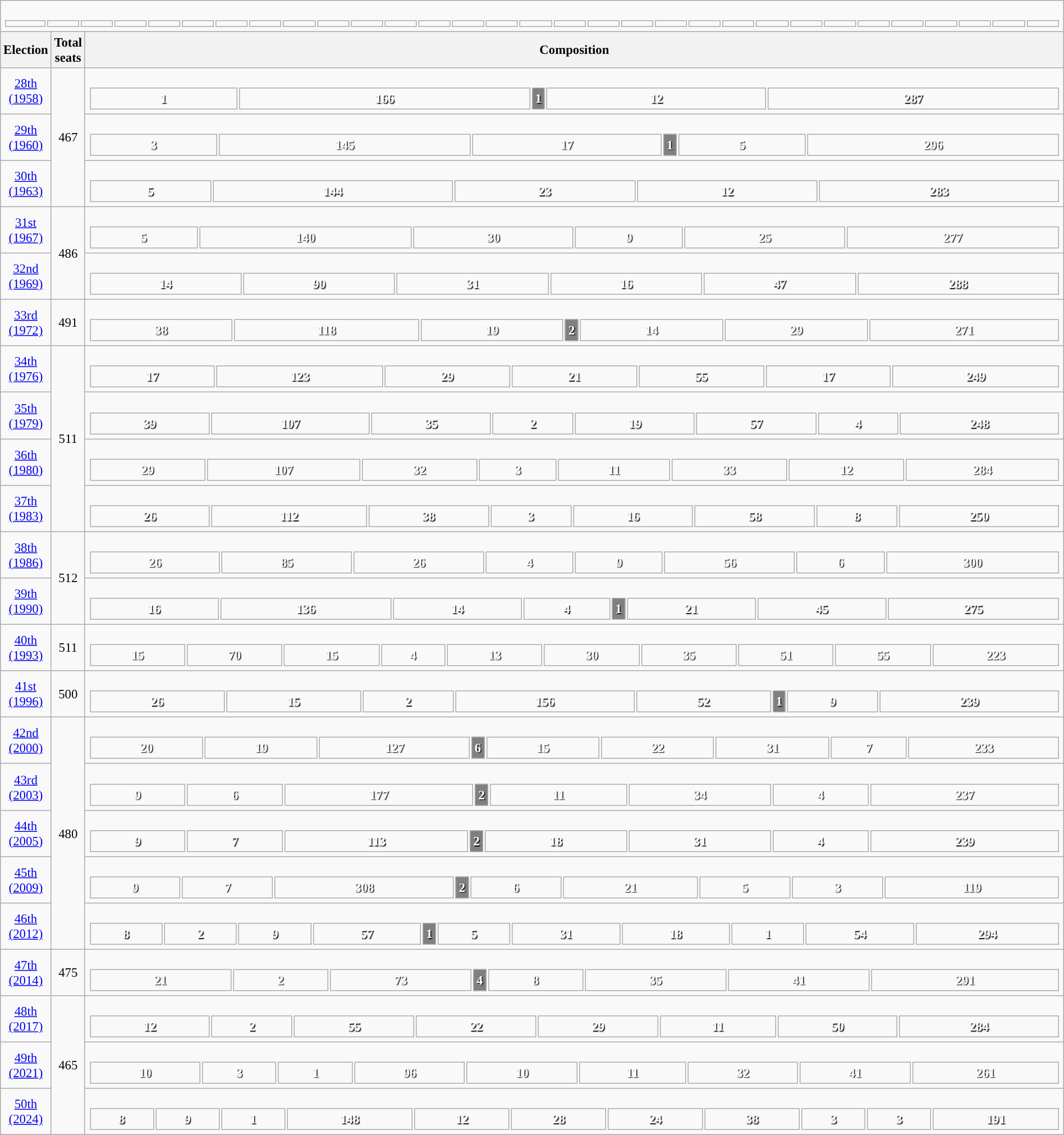<table class="wikitable" width="100%" style="text-align:center;border:solid #000000 1px;font-size:95%;">
<tr>
<td colspan="3"><br><table width="100%" style="font-size:90%;">
<tr>
<td width="40"></td>
<td></td>
<td></td>
<td></td>
<td></td>
<td></td>
<td></td>
<td></td>
<td></td>
<td></td>
<td></td>
<td></td>
<td></td>
<td></td>
<td></td>
<td></td>
<td></td>
<td></td>
<td></td>
<td></td>
<td></td>
<td></td>
<td></td>
<td></td>
<td></td>
<td></td>
<td></td>
<td></td>
<td></td>
<td></td>
<td></td>
</tr>
</table>
</td>
</tr>
<tr>
<th>Election</th>
<th>Total<br>seats</th>
<th>Composition</th>
</tr>
<tr>
<td width="40"><a href='#'>28th<br>(1958)</a></td>
<td width="30" rowspan=3>467</td>
<td><br><table style="width:100%; text-align:center; font-weight:bold; color:white; text-shadow: 1px 1px 1px #000000;">
<tr>
<td style="background-color: ">1</td>
<td style="background-color: ">166</td>
<td style="background-color: #808080; width: 0.21%">1</td>
<td style="background-color: ">12</td>
<td style="background-color: ">287</td>
</tr>
</table>
</td>
</tr>
<tr>
<td><a href='#'>29th<br>(1960)</a></td>
<td><br><table style="width:100%; text-align:center; font-weight:bold; color:white; text-shadow: 1px 1px 1px #000000;">
<tr>
<td style="background-color: ">3</td>
<td style="background-color: ">145</td>
<td style="background-color: ">17</td>
<td style="background-color: #808080; width: 0.21%">1</td>
<td style="background-color: ">5</td>
<td style="background-color: ">296</td>
</tr>
</table>
</td>
</tr>
<tr>
<td><a href='#'>30th<br>(1963)</a></td>
<td><br><table style="width:100%; text-align:center; font-weight:bold; color:white; text-shadow: 1px 1px 1px #000000;">
<tr>
<td style="background-color: ">5</td>
<td style="background-color: ">144</td>
<td style="background-color: ">23</td>
<td style="background-color: ">12</td>
<td style="background-color: ">283</td>
</tr>
</table>
</td>
</tr>
<tr>
<td><a href='#'>31st<br>(1967)</a></td>
<td width="30" rowspan=2>486</td>
<td><br><table style="width:100%; text-align:center; font-weight:bold; color:white; text-shadow: 1px 1px 1px #000000;">
<tr>
<td style="background-color: ">5</td>
<td style="background-color: ">140</td>
<td style="background-color: ">30</td>
<td style="background-color: ">9</td>
<td style="background-color: ">25</td>
<td style="background-color: ">277</td>
</tr>
</table>
</td>
</tr>
<tr>
<td><a href='#'>32nd<br>(1969)</a></td>
<td><br><table style="width:100%; text-align:center; font-weight:bold; color:white; text-shadow: 1px 1px 1px #000000;">
<tr>
<td style="background-color: ">14</td>
<td style="background-color: ">90</td>
<td style="background-color: ">31</td>
<td style="background-color: ">16</td>
<td style="background-color: ">47</td>
<td style="background-color: ">288</td>
</tr>
</table>
</td>
</tr>
<tr>
<td><a href='#'>33rd<br>(1972)</a></td>
<td>491</td>
<td><br><table style="width:100%; text-align:center; font-weight:bold; color:white; text-shadow: 1px 1px 1px #000000;">
<tr>
<td style="background-color: ">38</td>
<td style="background-color: ">118</td>
<td style="background-color: ">19</td>
<td style="background-color: #808080; width: 0.41%">2</td>
<td style="background-color: ">14</td>
<td style="background-color: ">29</td>
<td style="background-color: ">271</td>
</tr>
</table>
</td>
</tr>
<tr>
<td><a href='#'>34th<br>(1976)</a></td>
<td rowspan=4>511</td>
<td><br><table style="width:100%; text-align:center; font-weight:bold; color:white; text-shadow: 1px 1px 1px #000000;">
<tr>
<td style="background-color: ">17</td>
<td style="background-color: ">123</td>
<td style="background-color: ">29</td>
<td style="background-color: ">21</td>
<td style="background-color: ">55</td>
<td style="background-color: ">17</td>
<td style="background-color: ">249</td>
</tr>
</table>
</td>
</tr>
<tr>
<td><a href='#'>35th<br>(1979)</a></td>
<td><br><table style="width:100%; text-align:center; font-weight:bold; color:white; text-shadow: 1px 1px 1px #000000;">
<tr>
<td style="background-color: ">39</td>
<td style="background-color: ">107</td>
<td style="background-color: ">35</td>
<td style="background-color: ">2</td>
<td style="background-color: ">19</td>
<td style="background-color: ">57</td>
<td style="background-color: ">4</td>
<td style="background-color: ">248</td>
</tr>
</table>
</td>
</tr>
<tr>
<td><a href='#'>36th<br>(1980)</a></td>
<td><br><table style="width:100%; text-align:center; font-weight:bold; color:white; text-shadow: 1px 1px 1px #000000;">
<tr>
<td style="background-color: ">29</td>
<td style="background-color: ">107</td>
<td style="background-color: ">32</td>
<td style="background-color: ">3</td>
<td style="background-color: ">11</td>
<td style="background-color: ">33</td>
<td style="background-color: ">12</td>
<td style="background-color: ">284</td>
</tr>
</table>
</td>
</tr>
<tr>
<td><a href='#'>37th<br>(1983)</a></td>
<td><br><table style="width:100%; text-align:center; font-weight:bold; color:white; text-shadow: 1px 1px 1px #000000;">
<tr>
<td style="background-color: ">26</td>
<td style="background-color: ">112</td>
<td style="background-color: ">38</td>
<td style="background-color: ">3</td>
<td style="background-color: ">16</td>
<td style="background-color: ">58</td>
<td style="background-color: ">8</td>
<td style="background-color: ">250</td>
</tr>
</table>
</td>
</tr>
<tr>
<td><a href='#'>38th<br>(1986)</a></td>
<td rowspan=2>512</td>
<td><br><table style="width:100%; text-align:center; font-weight:bold; color:white; text-shadow: 1px 1px 1px #000000;">
<tr>
<td style="background-color: ">26</td>
<td style="background-color: ">85</td>
<td style="background-color: ">26</td>
<td style="background-color: ">4</td>
<td style="background-color: ">9</td>
<td style="background-color: ">56</td>
<td style="background-color: ">6</td>
<td style="background-color: ">300</td>
</tr>
</table>
</td>
</tr>
<tr>
<td><a href='#'>39th<br>(1990)</a></td>
<td><br><table style="width:100%; text-align:center; font-weight:bold; color:white; text-shadow: 1px 1px 1px #000000;">
<tr>
<td style="background-color: ">16</td>
<td style="background-color: ">136</td>
<td style="background-color: ">14</td>
<td style="background-color: ">4</td>
<td style="background-color: #808080; width: 0.20%">1</td>
<td style="background-color: ">21</td>
<td style="background-color: ">45</td>
<td style="background-color: ">275</td>
</tr>
</table>
</td>
</tr>
<tr>
<td><a href='#'>40th<br>(1993)</a></td>
<td>511</td>
<td><br><table style="width:100%; text-align:center; font-weight:bold; color:white; text-shadow: 1px 1px 1px #000000;">
<tr>
<td style="background-color: ">15</td>
<td style="background-color: ">70</td>
<td style="background-color: ">15</td>
<td style="background-color: ">4</td>
<td style="background-color: ">13</td>
<td style="background-color: ">30</td>
<td style="background-color: ">35</td>
<td style="background-color: ">51</td>
<td style="background-color: ">55</td>
<td style="background-color: ">223</td>
</tr>
</table>
</td>
</tr>
<tr>
<td><a href='#'>41st<br>(1996)</a></td>
<td>500</td>
<td><br><table style="width:100%; text-align:center; font-weight:bold; color:white; text-shadow: 1px 1px 1px #000000;">
<tr>
<td style="background-color: ">26</td>
<td style="background-color: ">15</td>
<td style="background-color: ">2</td>
<td style="background-color: ">156</td>
<td style="background-color: ">52</td>
<td style="background-color: #808080; width: 0.20%">1</td>
<td style="background-color: ">9</td>
<td style="background-color: ">239</td>
</tr>
</table>
</td>
</tr>
<tr>
<td><a href='#'>42nd<br>(2000)</a></td>
<td rowspan=5>480</td>
<td><br><table style="width:100%; text-align:center; font-weight:bold; color:white; text-shadow: 1px 1px 1px #000000;">
<tr>
<td style="background-color: ">20</td>
<td style="background-color: ">19</td>
<td style="background-color: ">127</td>
<td style="background-color: #808080; width: 1.25%">6</td>
<td style="background-color: ">15</td>
<td style="background-color: ">22</td>
<td style="background-color: ">31</td>
<td style="background-color: ">7</td>
<td style="background-color: ">233</td>
</tr>
</table>
</td>
</tr>
<tr>
<td><a href='#'>43rd<br>(2003)</a></td>
<td><br><table style="width:100%; text-align:center; font-weight:bold; color:white; text-shadow: 1px 1px 1px #000000;">
<tr>
<td style="background-color: ">9</td>
<td style="background-color: ">6</td>
<td style="background-color: ">177</td>
<td style="background-color: #808080; width: 0.42%">2</td>
<td style="background-color: ">11</td>
<td style="background-color: ">34</td>
<td style="background-color: ">4</td>
<td style="background-color: ">237</td>
</tr>
</table>
</td>
</tr>
<tr>
<td><a href='#'>44th<br>(2005)</a></td>
<td><br><table style="width:100%; text-align:center; font-weight:bold; color:white; text-shadow: 1px 1px 1px #000000;">
<tr>
<td style="background-color: ">9</td>
<td style="background-color: ">7</td>
<td style="background-color: ">113</td>
<td style="background-color: #808080; width: 0.42%">2</td>
<td style="background-color: ">18</td>
<td style="background-color: ">31</td>
<td style="background-color: ">4</td>
<td style="background-color: ">239</td>
</tr>
</table>
</td>
</tr>
<tr>
<td><a href='#'>45th<br>(2009)</a></td>
<td><br><table style="width:100%; text-align:center; font-weight:bold; color:white; text-shadow: 1px 1px 1px #000000;">
<tr>
<td style="background-color: ">9</td>
<td style="background-color: ">7</td>
<td style="background-color: ">308</td>
<td style="background-color: #808080; width: 0.42%">2</td>
<td style="background-color: ">6</td>
<td style="background-color: ">21</td>
<td style="background-color: ">5</td>
<td style="background-color: ">3</td>
<td style="background-color: ">119</td>
</tr>
</table>
</td>
</tr>
<tr>
<td><a href='#'>46th<br>(2012)</a></td>
<td><br><table style="width:100%; text-align:center; font-weight:bold; color:white; text-shadow: 1px 1px 1px #000000;">
<tr>
<td style="background-color: ">8</td>
<td style="background-color: ">2</td>
<td style="background-color: ">9</td>
<td style="background-color: ">57</td>
<td style="background-color: #808080; width: 0.21%">1</td>
<td style="background-color: ">5</td>
<td style="background-color: ">31</td>
<td style="background-color: ">18</td>
<td style="background-color: ">1</td>
<td style="background-color: ">54</td>
<td style="background-color: ">294</td>
</tr>
</table>
</td>
</tr>
<tr>
<td><a href='#'>47th<br>(2014)</a></td>
<td>475</td>
<td><br><table style="width:100%; text-align:center; font-weight:bold; color:white; text-shadow: 1px 1px 1px #000000;">
<tr>
<td style="background-color: ">21</td>
<td style="background-color: ">2</td>
<td style="background-color: ">73</td>
<td style="background-color: #808080; width: 0.84%">4</td>
<td style="background-color: ">8</td>
<td style="background-color: ">35</td>
<td style="background-color: ">41</td>
<td style="background-color: ">291</td>
</tr>
</table>
</td>
</tr>
<tr>
<td><a href='#'>48th<br>(2017)</a></td>
<td rowspan=3>465</td>
<td><br><table style="width:100%; text-align:center; font-weight:bold; color:white; text-shadow: 1px 1px 1px #000000;">
<tr>
<td style="background-color: ">12</td>
<td style="background-color: ">2</td>
<td style="background-color: ">55</td>
<td style="background-color: ">22</td>
<td style="background-color: ">29</td>
<td style="background-color: ">11</td>
<td style="background-color: ">50</td>
<td style="background-color: ">284</td>
</tr>
</table>
</td>
</tr>
<tr>
<td><a href='#'>49th<br>(2021)</a></td>
<td><br><table style="width:100%; text-align:center; font-weight:bold; color:white; text-shadow: 1px 1px 1px #000000;">
<tr>
<td style="background-color: ">10</td>
<td style="background-color: ">3</td>
<td style="background-color: ">1</td>
<td style="background-color: ">96</td>
<td style="background-color: ">10</td>
<td style="background-color: ">11</td>
<td style="background-color: ">32</td>
<td style="background-color: ">41</td>
<td style="background-color: ">261</td>
</tr>
</table>
</td>
</tr>
<tr>
<td><a href='#'>50th<br>(2024)</a></td>
<td><br><table style="width:100%; text-align:center; font-weight:bold; color:white; text-shadow: 1px 1px 1px #000000;">
<tr>
<td style="background-color: ">8</td>
<td style="background-color: ">9</td>
<td style="background-color: ">1</td>
<td style="background-color: ">148</td>
<td style="background-color: ">12</td>
<td style="background-color: ">28</td>
<td style="background-color: ">24</td>
<td style="background-color: ">38</td>
<td style="background-color: ">3</td>
<td style="background-color: ">3</td>
<td style="background-color: ">191</td>
</tr>
</table>
</td>
</tr>
</table>
